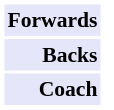<table cellpadding="2" style="border: 1px solid white; font-size:90%;">
<tr>
<td style="text-align:right;" bgcolor="lavender"><strong>Forwards</strong></td>
<td style="text-align:left;"></td>
</tr>
<tr>
<td style="text-align:right;" bgcolor="lavender"><strong>Backs</strong></td>
<td style="text-align:left;"></td>
</tr>
<tr>
<td style="text-align:right;" bgcolor="lavender"><strong>Coach</strong></td>
<td style="text-align:left;"></td>
</tr>
</table>
